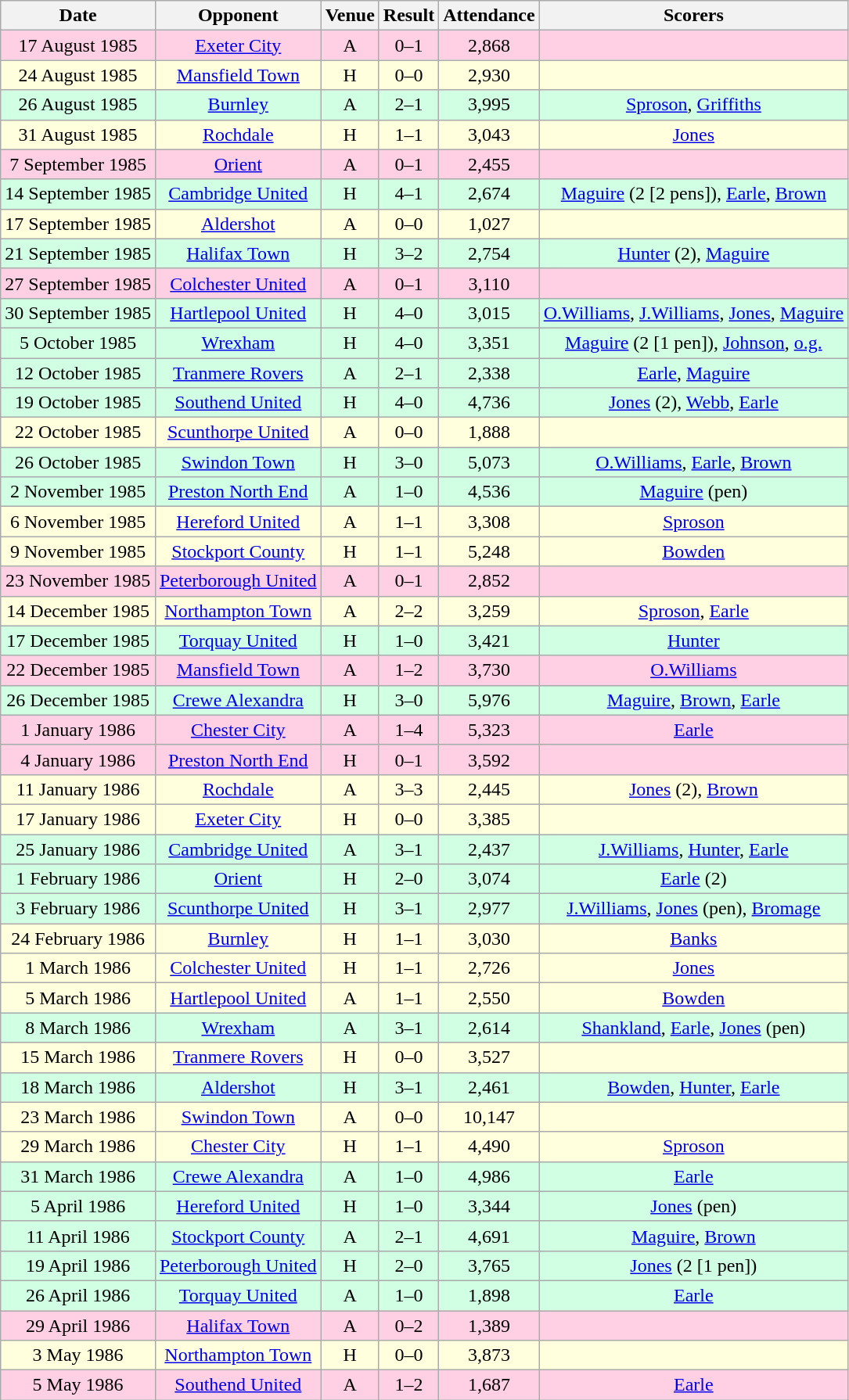<table class="wikitable sortable" style="font-size:100%; text-align:center">
<tr>
<th>Date</th>
<th>Opponent</th>
<th>Venue</th>
<th>Result</th>
<th>Attendance</th>
<th>Scorers</th>
</tr>
<tr style="background-color: #ffd0e3;">
<td>17 August 1985</td>
<td><a href='#'>Exeter City</a></td>
<td>A</td>
<td>0–1</td>
<td>2,868</td>
<td></td>
</tr>
<tr style="background-color: #ffffdd;">
<td>24 August 1985</td>
<td><a href='#'>Mansfield Town</a></td>
<td>H</td>
<td>0–0</td>
<td>2,930</td>
<td></td>
</tr>
<tr style="background-color: #d0ffe3;">
<td>26 August 1985</td>
<td><a href='#'>Burnley</a></td>
<td>A</td>
<td>2–1</td>
<td>3,995</td>
<td><a href='#'>Sproson</a>, <a href='#'>Griffiths</a></td>
</tr>
<tr style="background-color: #ffffdd;">
<td>31 August 1985</td>
<td><a href='#'>Rochdale</a></td>
<td>H</td>
<td>1–1</td>
<td>3,043</td>
<td><a href='#'>Jones</a></td>
</tr>
<tr style="background-color: #ffd0e3;">
<td>7 September 1985</td>
<td><a href='#'>Orient</a></td>
<td>A</td>
<td>0–1</td>
<td>2,455</td>
<td></td>
</tr>
<tr style="background-color: #d0ffe3;">
<td>14 September 1985</td>
<td><a href='#'>Cambridge United</a></td>
<td>H</td>
<td>4–1</td>
<td>2,674</td>
<td><a href='#'>Maguire</a> (2 [2 pens]), <a href='#'>Earle</a>, <a href='#'>Brown</a></td>
</tr>
<tr style="background-color: #ffffdd;">
<td>17 September 1985</td>
<td><a href='#'>Aldershot</a></td>
<td>A</td>
<td>0–0</td>
<td>1,027</td>
<td></td>
</tr>
<tr style="background-color: #d0ffe3;">
<td>21 September 1985</td>
<td><a href='#'>Halifax Town</a></td>
<td>H</td>
<td>3–2</td>
<td>2,754</td>
<td><a href='#'>Hunter</a> (2), <a href='#'>Maguire</a></td>
</tr>
<tr style="background-color: #ffd0e3;">
<td>27 September 1985</td>
<td><a href='#'>Colchester United</a></td>
<td>A</td>
<td>0–1</td>
<td>3,110</td>
<td></td>
</tr>
<tr style="background-color: #d0ffe3;">
<td>30 September 1985</td>
<td><a href='#'>Hartlepool United</a></td>
<td>H</td>
<td>4–0</td>
<td>3,015</td>
<td><a href='#'>O.Williams</a>, <a href='#'>J.Williams</a>, <a href='#'>Jones</a>, <a href='#'>Maguire</a></td>
</tr>
<tr style="background-color: #d0ffe3;">
<td>5 October 1985</td>
<td><a href='#'>Wrexham</a></td>
<td>H</td>
<td>4–0</td>
<td>3,351</td>
<td><a href='#'>Maguire</a> (2 [1 pen]), <a href='#'>Johnson</a>, <a href='#'>o.g.</a></td>
</tr>
<tr style="background-color: #d0ffe3;">
<td>12 October 1985</td>
<td><a href='#'>Tranmere Rovers</a></td>
<td>A</td>
<td>2–1</td>
<td>2,338</td>
<td><a href='#'>Earle</a>, <a href='#'>Maguire</a></td>
</tr>
<tr style="background-color: #d0ffe3;">
<td>19 October 1985</td>
<td><a href='#'>Southend United</a></td>
<td>H</td>
<td>4–0</td>
<td>4,736</td>
<td><a href='#'>Jones</a> (2), <a href='#'>Webb</a>, <a href='#'>Earle</a></td>
</tr>
<tr style="background-color: #ffffdd;">
<td>22 October 1985</td>
<td><a href='#'>Scunthorpe United</a></td>
<td>A</td>
<td>0–0</td>
<td>1,888</td>
<td></td>
</tr>
<tr style="background-color: #d0ffe3;">
<td>26 October 1985</td>
<td><a href='#'>Swindon Town</a></td>
<td>H</td>
<td>3–0</td>
<td>5,073</td>
<td><a href='#'>O.Williams</a>, <a href='#'>Earle</a>, <a href='#'>Brown</a></td>
</tr>
<tr style="background-color: #d0ffe3;">
<td>2 November 1985</td>
<td><a href='#'>Preston North End</a></td>
<td>A</td>
<td>1–0</td>
<td>4,536</td>
<td><a href='#'>Maguire</a> (pen)</td>
</tr>
<tr style="background-color: #ffffdd;">
<td>6 November 1985</td>
<td><a href='#'>Hereford United</a></td>
<td>A</td>
<td>1–1</td>
<td>3,308</td>
<td><a href='#'>Sproson</a></td>
</tr>
<tr style="background-color: #ffffdd;">
<td>9 November 1985</td>
<td><a href='#'>Stockport County</a></td>
<td>H</td>
<td>1–1</td>
<td>5,248</td>
<td><a href='#'>Bowden</a></td>
</tr>
<tr style="background-color: #ffd0e3;">
<td>23 November 1985</td>
<td><a href='#'>Peterborough United</a></td>
<td>A</td>
<td>0–1</td>
<td>2,852</td>
<td></td>
</tr>
<tr style="background-color: #ffffdd;">
<td>14 December 1985</td>
<td><a href='#'>Northampton Town</a></td>
<td>A</td>
<td>2–2</td>
<td>3,259</td>
<td><a href='#'>Sproson</a>, <a href='#'>Earle</a></td>
</tr>
<tr style="background-color: #d0ffe3;">
<td>17 December 1985</td>
<td><a href='#'>Torquay United</a></td>
<td>H</td>
<td>1–0</td>
<td>3,421</td>
<td><a href='#'>Hunter</a></td>
</tr>
<tr style="background-color: #ffd0e3;">
<td>22 December 1985</td>
<td><a href='#'>Mansfield Town</a></td>
<td>A</td>
<td>1–2</td>
<td>3,730</td>
<td><a href='#'>O.Williams</a></td>
</tr>
<tr style="background-color: #d0ffe3;">
<td>26 December 1985</td>
<td><a href='#'>Crewe Alexandra</a></td>
<td>H</td>
<td>3–0</td>
<td>5,976</td>
<td><a href='#'>Maguire</a>, <a href='#'>Brown</a>, <a href='#'>Earle</a></td>
</tr>
<tr style="background-color: #ffd0e3;">
<td>1 January 1986</td>
<td><a href='#'>Chester City</a></td>
<td>A</td>
<td>1–4</td>
<td>5,323</td>
<td><a href='#'>Earle</a></td>
</tr>
<tr style="background-color: #ffd0e3;">
<td>4 January 1986</td>
<td><a href='#'>Preston North End</a></td>
<td>H</td>
<td>0–1</td>
<td>3,592</td>
<td></td>
</tr>
<tr style="background-color: #ffffdd;">
<td>11 January 1986</td>
<td><a href='#'>Rochdale</a></td>
<td>A</td>
<td>3–3</td>
<td>2,445</td>
<td><a href='#'>Jones</a> (2), <a href='#'>Brown</a></td>
</tr>
<tr style="background-color: #ffffdd;">
<td>17 January 1986</td>
<td><a href='#'>Exeter City</a></td>
<td>H</td>
<td>0–0</td>
<td>3,385</td>
<td></td>
</tr>
<tr style="background-color: #d0ffe3;">
<td>25 January 1986</td>
<td><a href='#'>Cambridge United</a></td>
<td>A</td>
<td>3–1</td>
<td>2,437</td>
<td><a href='#'>J.Williams</a>, <a href='#'>Hunter</a>, <a href='#'>Earle</a></td>
</tr>
<tr style="background-color: #d0ffe3;">
<td>1 February 1986</td>
<td><a href='#'>Orient</a></td>
<td>H</td>
<td>2–0</td>
<td>3,074</td>
<td><a href='#'>Earle</a> (2)</td>
</tr>
<tr style="background-color: #d0ffe3;">
<td>3 February 1986</td>
<td><a href='#'>Scunthorpe United</a></td>
<td>H</td>
<td>3–1</td>
<td>2,977</td>
<td><a href='#'>J.Williams</a>, <a href='#'>Jones</a> (pen), <a href='#'>Bromage</a></td>
</tr>
<tr style="background-color: #ffffdd;">
<td>24 February 1986</td>
<td><a href='#'>Burnley</a></td>
<td>H</td>
<td>1–1</td>
<td>3,030</td>
<td><a href='#'>Banks</a></td>
</tr>
<tr style="background-color: #ffffdd;">
<td>1 March 1986</td>
<td><a href='#'>Colchester United</a></td>
<td>H</td>
<td>1–1</td>
<td>2,726</td>
<td><a href='#'>Jones</a></td>
</tr>
<tr style="background-color: #ffffdd;">
<td>5 March 1986</td>
<td><a href='#'>Hartlepool United</a></td>
<td>A</td>
<td>1–1</td>
<td>2,550</td>
<td><a href='#'>Bowden</a></td>
</tr>
<tr style="background-color: #d0ffe3;">
<td>8 March 1986</td>
<td><a href='#'>Wrexham</a></td>
<td>A</td>
<td>3–1</td>
<td>2,614</td>
<td><a href='#'>Shankland</a>, <a href='#'>Earle</a>, <a href='#'>Jones</a> (pen)</td>
</tr>
<tr style="background-color: #ffffdd;">
<td>15 March 1986</td>
<td><a href='#'>Tranmere Rovers</a></td>
<td>H</td>
<td>0–0</td>
<td>3,527</td>
<td></td>
</tr>
<tr style="background-color: #d0ffe3;">
<td>18 March 1986</td>
<td><a href='#'>Aldershot</a></td>
<td>H</td>
<td>3–1</td>
<td>2,461</td>
<td><a href='#'>Bowden</a>, <a href='#'>Hunter</a>, <a href='#'>Earle</a></td>
</tr>
<tr style="background-color: #ffffdd;">
<td>23 March 1986</td>
<td><a href='#'>Swindon Town</a></td>
<td>A</td>
<td>0–0</td>
<td>10,147</td>
<td></td>
</tr>
<tr style="background-color: #ffffdd;">
<td>29 March 1986</td>
<td><a href='#'>Chester City</a></td>
<td>H</td>
<td>1–1</td>
<td>4,490</td>
<td><a href='#'>Sproson</a></td>
</tr>
<tr style="background-color: #d0ffe3;">
<td>31 March 1986</td>
<td><a href='#'>Crewe Alexandra</a></td>
<td>A</td>
<td>1–0</td>
<td>4,986</td>
<td><a href='#'>Earle</a></td>
</tr>
<tr style="background-color: #d0ffe3;">
<td>5 April 1986</td>
<td><a href='#'>Hereford United</a></td>
<td>H</td>
<td>1–0</td>
<td>3,344</td>
<td><a href='#'>Jones</a> (pen)</td>
</tr>
<tr style="background-color: #d0ffe3;">
<td>11 April 1986</td>
<td><a href='#'>Stockport County</a></td>
<td>A</td>
<td>2–1</td>
<td>4,691</td>
<td><a href='#'>Maguire</a>, <a href='#'>Brown</a></td>
</tr>
<tr style="background-color: #d0ffe3;">
<td>19 April 1986</td>
<td><a href='#'>Peterborough United</a></td>
<td>H</td>
<td>2–0</td>
<td>3,765</td>
<td><a href='#'>Jones</a> (2 [1 pen])</td>
</tr>
<tr style="background-color: #d0ffe3;">
<td>26 April 1986</td>
<td><a href='#'>Torquay United</a></td>
<td>A</td>
<td>1–0</td>
<td>1,898</td>
<td><a href='#'>Earle</a></td>
</tr>
<tr style="background-color: #ffd0e3;">
<td>29 April 1986</td>
<td><a href='#'>Halifax Town</a></td>
<td>A</td>
<td>0–2</td>
<td>1,389</td>
<td></td>
</tr>
<tr style="background-color: #ffffdd;">
<td>3 May 1986</td>
<td><a href='#'>Northampton Town</a></td>
<td>H</td>
<td>0–0</td>
<td>3,873</td>
<td></td>
</tr>
<tr style="background-color: #ffd0e3;">
<td>5 May 1986</td>
<td><a href='#'>Southend United</a></td>
<td>A</td>
<td>1–2</td>
<td>1,687</td>
<td><a href='#'>Earle</a></td>
</tr>
</table>
